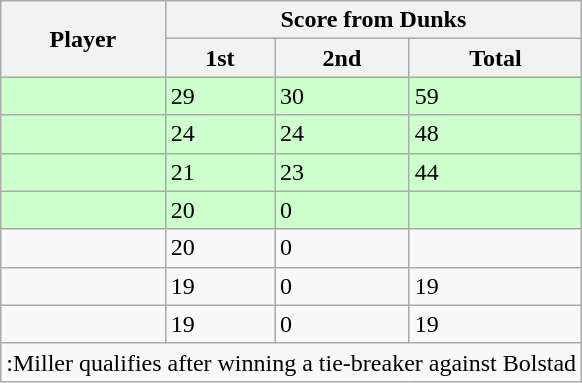<table class="wikitable sortable">
<tr>
<th rowspan=2>Player</th>
<th colspan=3>Score from Dunks</th>
</tr>
<tr>
<th>1st</th>
<th>2nd</th>
<th>Total</th>
</tr>
<tr bgcolor=#ccffcc>
<td></td>
<td>29</td>
<td>30</td>
<td>59</td>
</tr>
<tr bgcolor=#ccffcc>
<td></td>
<td>24</td>
<td>24</td>
<td>48</td>
</tr>
<tr bgcolor=#ccffcc>
<td></td>
<td>21</td>
<td>23</td>
<td>44</td>
</tr>
<tr bgcolor=#ccffcc>
<td></td>
<td>20</td>
<td>0</td>
<td></td>
</tr>
<tr>
<td></td>
<td>20</td>
<td>0</td>
<td></td>
</tr>
<tr>
<td></td>
<td>19</td>
<td>0</td>
<td>19</td>
</tr>
<tr>
<td></td>
<td>19</td>
<td>0</td>
<td>19</td>
</tr>
<tr class="sortbottom">
<td colspan=4>:Miller qualifies after winning a tie-breaker against Bolstad</td>
</tr>
</table>
